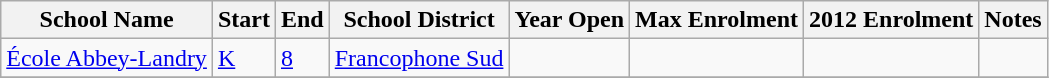<table class="wikitable sortable">
<tr>
<th>School Name</th>
<th>Start</th>
<th>End</th>
<th>School District</th>
<th>Year Open</th>
<th>Max Enrolment</th>
<th>2012 Enrolment</th>
<th>Notes</th>
</tr>
<tr>
<td><a href='#'>École Abbey-Landry</a></td>
<td><a href='#'>K</a></td>
<td><a href='#'>8</a></td>
<td><a href='#'>Francophone Sud</a></td>
<td></td>
<td></td>
<td></td>
<td></td>
</tr>
<tr>
</tr>
</table>
